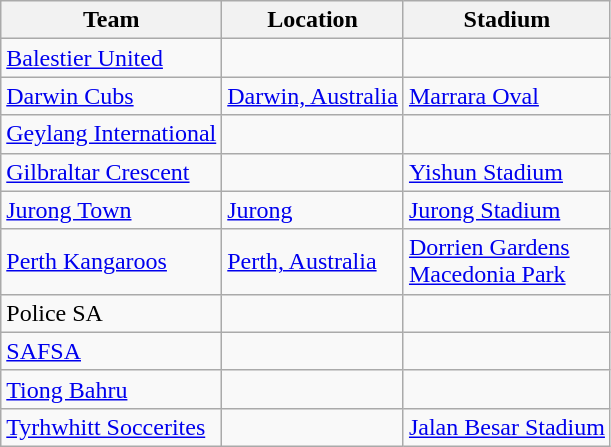<table class="wikitable">
<tr>
<th>Team</th>
<th>Location</th>
<th>Stadium</th>
</tr>
<tr>
<td><a href='#'>Balestier United</a></td>
<td></td>
<td></td>
</tr>
<tr>
<td><a href='#'>Darwin Cubs</a></td>
<td><a href='#'>Darwin, Australia</a></td>
<td><a href='#'>Marrara Oval</a></td>
</tr>
<tr>
<td><a href='#'>Geylang International</a></td>
<td></td>
<td></td>
</tr>
<tr>
<td><a href='#'>Gilbraltar Crescent</a></td>
<td></td>
<td><a href='#'>Yishun Stadium</a></td>
</tr>
<tr>
<td><a href='#'>Jurong Town</a></td>
<td><a href='#'>Jurong</a></td>
<td><a href='#'>Jurong Stadium</a></td>
</tr>
<tr>
<td><a href='#'>Perth Kangaroos</a></td>
<td><a href='#'>Perth, Australia</a></td>
<td><a href='#'>Dorrien Gardens</a><br><a href='#'>Macedonia Park</a></td>
</tr>
<tr>
<td>Police SA</td>
<td></td>
<td></td>
</tr>
<tr>
<td><a href='#'>SAFSA</a></td>
<td></td>
<td></td>
</tr>
<tr>
<td><a href='#'>Tiong Bahru</a></td>
<td></td>
<td></td>
</tr>
<tr>
<td><a href='#'>Tyrhwhitt Soccerites</a></td>
<td></td>
<td><a href='#'>Jalan Besar Stadium</a></td>
</tr>
</table>
